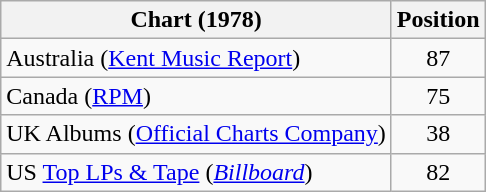<table class="wikitable">
<tr>
<th>Chart (1978)</th>
<th>Position</th>
</tr>
<tr>
<td>Australia (<a href='#'>Kent Music Report</a>)</td>
<td align="center">87</td>
</tr>
<tr>
<td>Canada (<a href='#'>RPM</a>)</td>
<td align="center">75</td>
</tr>
<tr>
<td>UK Albums (<a href='#'>Official Charts Company</a>)</td>
<td align="center">38</td>
</tr>
<tr>
<td>US <a href='#'>Top LPs & Tape</a> (<em><a href='#'>Billboard</a></em>)</td>
<td align="center">82</td>
</tr>
</table>
